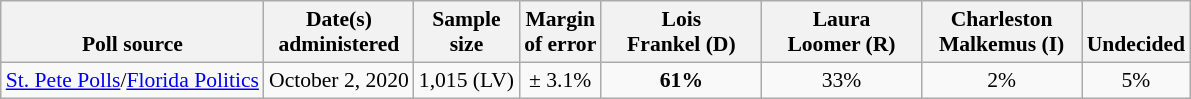<table class="wikitable" style="font-size:90%;text-align:center;">
<tr valign=bottom>
<th>Poll source</th>
<th>Date(s)<br>administered</th>
<th>Sample<br>size</th>
<th>Margin<br>of error</th>
<th style="width:100px;">Lois<br>Frankel (D)</th>
<th style="width:100px;">Laura<br>Loomer (R)</th>
<th style="width:100px;">Charleston<br>Malkemus (I)</th>
<th>Undecided</th>
</tr>
<tr>
<td style="text-align:left;"><a href='#'>St. Pete Polls</a>/<a href='#'>Florida Politics</a></td>
<td>October 2, 2020</td>
<td>1,015 (LV)</td>
<td>± 3.1%</td>
<td><strong>61%</strong></td>
<td>33%</td>
<td>2%</td>
<td>5%</td>
</tr>
</table>
